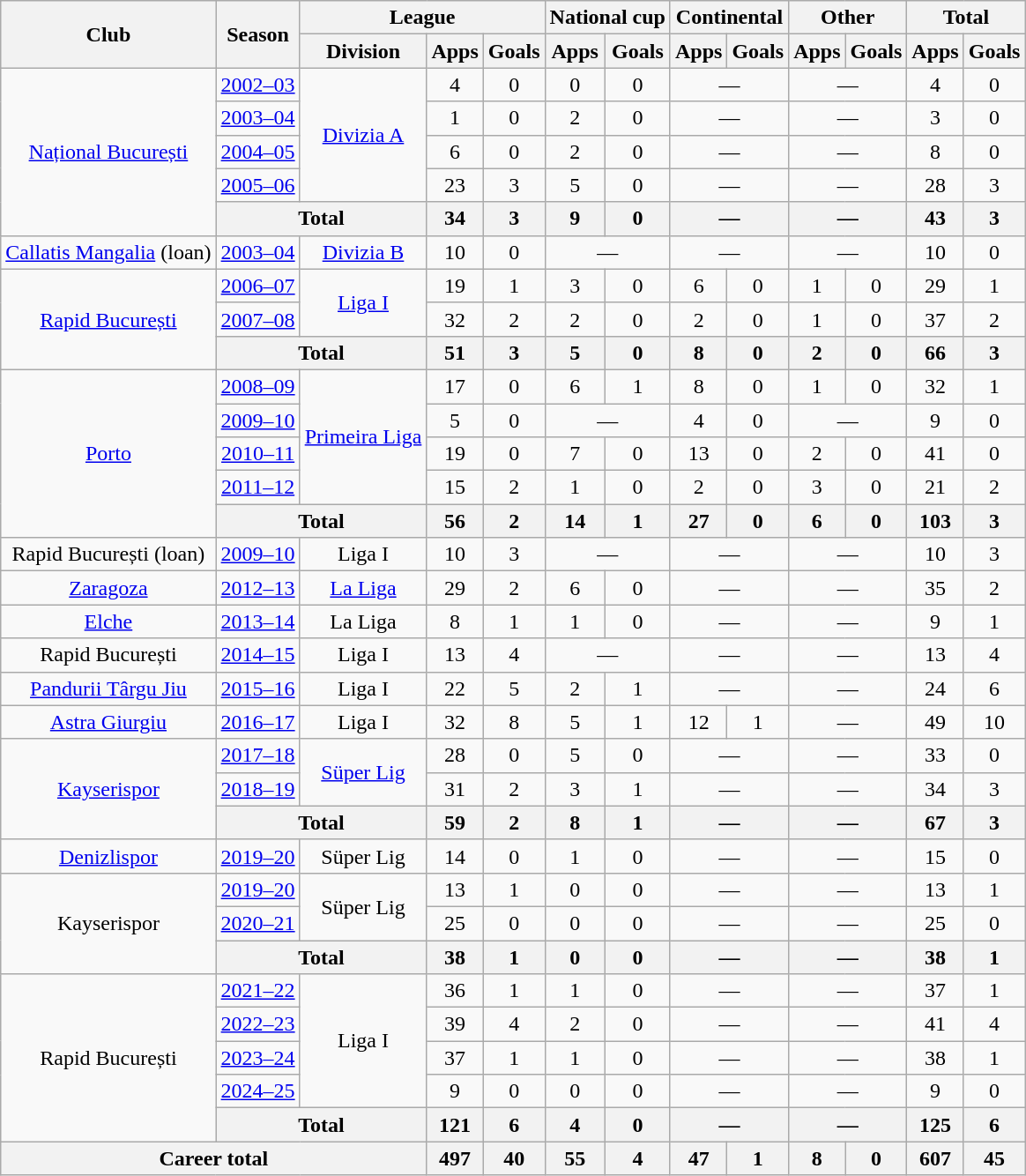<table class="wikitable" style="text-align:center">
<tr>
<th rowspan="2">Club</th>
<th rowspan="2">Season</th>
<th colspan="3">League</th>
<th colspan="2">National cup</th>
<th colspan="2">Continental</th>
<th colspan="2">Other</th>
<th colspan="2">Total</th>
</tr>
<tr>
<th>Division</th>
<th>Apps</th>
<th>Goals</th>
<th>Apps</th>
<th>Goals</th>
<th>Apps</th>
<th>Goals</th>
<th>Apps</th>
<th>Goals</th>
<th>Apps</th>
<th>Goals</th>
</tr>
<tr>
<td rowspan="5"><a href='#'>Național București</a></td>
<td><a href='#'>2002–03</a></td>
<td rowspan="4"><a href='#'>Divizia A</a></td>
<td>4</td>
<td>0</td>
<td>0</td>
<td>0</td>
<td colspan="2">—</td>
<td colspan="2">—</td>
<td>4</td>
<td>0</td>
</tr>
<tr>
<td><a href='#'>2003–04</a></td>
<td>1</td>
<td>0</td>
<td>2</td>
<td>0</td>
<td colspan="2">—</td>
<td colspan="2">—</td>
<td>3</td>
<td>0</td>
</tr>
<tr>
<td><a href='#'>2004–05</a></td>
<td>6</td>
<td>0</td>
<td>2</td>
<td>0</td>
<td colspan="2">—</td>
<td colspan="2">—</td>
<td>8</td>
<td>0</td>
</tr>
<tr>
<td><a href='#'>2005–06</a></td>
<td>23</td>
<td>3</td>
<td>5</td>
<td>0</td>
<td colspan="2">—</td>
<td colspan="2">—</td>
<td>28</td>
<td>3</td>
</tr>
<tr>
<th colspan="2">Total</th>
<th>34</th>
<th>3</th>
<th>9</th>
<th>0</th>
<th colspan="2">—</th>
<th colspan="2">—</th>
<th>43</th>
<th>3</th>
</tr>
<tr>
<td><a href='#'>Callatis Mangalia</a> (loan)</td>
<td><a href='#'>2003–04</a></td>
<td><a href='#'>Divizia B</a></td>
<td>10</td>
<td>0</td>
<td colspan="2">—</td>
<td colspan="2">—</td>
<td colspan="2">—</td>
<td>10</td>
<td>0</td>
</tr>
<tr>
<td rowspan="3"><a href='#'>Rapid București</a></td>
<td><a href='#'>2006–07</a></td>
<td rowspan="2"><a href='#'>Liga I</a></td>
<td>19</td>
<td>1</td>
<td>3</td>
<td>0</td>
<td>6</td>
<td>0</td>
<td>1</td>
<td>0</td>
<td>29</td>
<td>1</td>
</tr>
<tr>
<td><a href='#'>2007–08</a></td>
<td>32</td>
<td>2</td>
<td>2</td>
<td>0</td>
<td>2</td>
<td>0</td>
<td>1</td>
<td>0</td>
<td>37</td>
<td>2</td>
</tr>
<tr>
<th colspan="2">Total</th>
<th>51</th>
<th>3</th>
<th>5</th>
<th>0</th>
<th>8</th>
<th>0</th>
<th>2</th>
<th>0</th>
<th>66</th>
<th>3</th>
</tr>
<tr>
<td rowspan="5"><a href='#'>Porto</a></td>
<td><a href='#'>2008–09</a></td>
<td rowspan="4"><a href='#'>Primeira Liga</a></td>
<td>17</td>
<td>0</td>
<td>6</td>
<td>1</td>
<td>8</td>
<td>0</td>
<td>1</td>
<td>0</td>
<td>32</td>
<td>1</td>
</tr>
<tr>
<td><a href='#'>2009–10</a></td>
<td>5</td>
<td>0</td>
<td colspan="2">—</td>
<td>4</td>
<td>0</td>
<td colspan="2">—</td>
<td>9</td>
<td>0</td>
</tr>
<tr>
<td><a href='#'>2010–11</a></td>
<td>19</td>
<td>0</td>
<td>7</td>
<td>0</td>
<td>13</td>
<td>0</td>
<td>2</td>
<td>0</td>
<td>41</td>
<td>0</td>
</tr>
<tr>
<td><a href='#'>2011–12</a></td>
<td>15</td>
<td>2</td>
<td>1</td>
<td>0</td>
<td>2</td>
<td>0</td>
<td>3</td>
<td>0</td>
<td>21</td>
<td>2</td>
</tr>
<tr>
<th colspan="2">Total</th>
<th>56</th>
<th>2</th>
<th>14</th>
<th>1</th>
<th>27</th>
<th>0</th>
<th>6</th>
<th>0</th>
<th>103</th>
<th>3</th>
</tr>
<tr>
<td>Rapid București (loan)</td>
<td><a href='#'>2009–10</a></td>
<td>Liga I</td>
<td>10</td>
<td>3</td>
<td colspan="2">—</td>
<td colspan="2">—</td>
<td colspan="2">—</td>
<td>10</td>
<td>3</td>
</tr>
<tr>
<td><a href='#'>Zaragoza</a></td>
<td><a href='#'>2012–13</a></td>
<td><a href='#'>La Liga</a></td>
<td>29</td>
<td>2</td>
<td>6</td>
<td>0</td>
<td colspan="2">—</td>
<td colspan="2">—</td>
<td>35</td>
<td>2</td>
</tr>
<tr>
<td><a href='#'>Elche</a></td>
<td><a href='#'>2013–14</a></td>
<td>La Liga</td>
<td>8</td>
<td>1</td>
<td>1</td>
<td>0</td>
<td colspan="2">—</td>
<td colspan="2">—</td>
<td>9</td>
<td>1</td>
</tr>
<tr>
<td>Rapid București</td>
<td><a href='#'>2014–15</a></td>
<td>Liga I</td>
<td>13</td>
<td>4</td>
<td colspan="2">—</td>
<td colspan="2">—</td>
<td colspan="2">—</td>
<td>13</td>
<td>4</td>
</tr>
<tr>
<td><a href='#'>Pandurii Târgu Jiu</a></td>
<td><a href='#'>2015–16</a></td>
<td>Liga I</td>
<td>22</td>
<td>5</td>
<td>2</td>
<td>1</td>
<td colspan="2">—</td>
<td colspan="2">—</td>
<td>24</td>
<td>6</td>
</tr>
<tr>
<td><a href='#'>Astra Giurgiu</a></td>
<td><a href='#'>2016–17</a></td>
<td>Liga I</td>
<td>32</td>
<td>8</td>
<td>5</td>
<td>1</td>
<td>12</td>
<td>1</td>
<td colspan="2">—</td>
<td>49</td>
<td>10</td>
</tr>
<tr>
<td rowspan="3"><a href='#'>Kayserispor</a></td>
<td><a href='#'>2017–18</a></td>
<td rowspan="2"><a href='#'>Süper Lig</a></td>
<td>28</td>
<td>0</td>
<td>5</td>
<td>0</td>
<td colspan="2">—</td>
<td colspan="2">—</td>
<td>33</td>
<td>0</td>
</tr>
<tr>
<td><a href='#'>2018–19</a></td>
<td>31</td>
<td>2</td>
<td>3</td>
<td>1</td>
<td colspan="2">—</td>
<td colspan="2">—</td>
<td>34</td>
<td>3</td>
</tr>
<tr>
<th colspan="2">Total</th>
<th>59</th>
<th>2</th>
<th>8</th>
<th>1</th>
<th colspan="2">—</th>
<th colspan="2">—</th>
<th>67</th>
<th>3</th>
</tr>
<tr>
<td><a href='#'>Denizlispor</a></td>
<td><a href='#'>2019–20</a></td>
<td>Süper Lig</td>
<td>14</td>
<td>0</td>
<td>1</td>
<td>0</td>
<td colspan="2">—</td>
<td colspan="2">—</td>
<td>15</td>
<td>0</td>
</tr>
<tr>
<td rowspan="3">Kayserispor</td>
<td><a href='#'>2019–20</a></td>
<td rowspan="2">Süper Lig</td>
<td>13</td>
<td>1</td>
<td>0</td>
<td>0</td>
<td colspan="2">—</td>
<td colspan="2">—</td>
<td>13</td>
<td>1</td>
</tr>
<tr>
<td><a href='#'>2020–21</a></td>
<td>25</td>
<td>0</td>
<td>0</td>
<td>0</td>
<td colspan="2">—</td>
<td colspan="2">—</td>
<td>25</td>
<td>0</td>
</tr>
<tr>
<th colspan="2">Total</th>
<th>38</th>
<th>1</th>
<th>0</th>
<th>0</th>
<th colspan="2">—</th>
<th colspan="2">—</th>
<th>38</th>
<th>1</th>
</tr>
<tr>
<td rowspan="5">Rapid București</td>
<td><a href='#'>2021–22</a></td>
<td rowspan="4">Liga I</td>
<td>36</td>
<td>1</td>
<td>1</td>
<td>0</td>
<td colspan="2">—</td>
<td colspan="2">—</td>
<td>37</td>
<td>1</td>
</tr>
<tr>
<td><a href='#'>2022–23</a></td>
<td>39</td>
<td>4</td>
<td>2</td>
<td>0</td>
<td colspan="2">—</td>
<td colspan="2">—</td>
<td>41</td>
<td>4</td>
</tr>
<tr>
<td><a href='#'>2023–24</a></td>
<td>37</td>
<td>1</td>
<td>1</td>
<td>0</td>
<td colspan="2">—</td>
<td colspan="2">—</td>
<td>38</td>
<td>1</td>
</tr>
<tr>
<td><a href='#'>2024–25</a></td>
<td>9</td>
<td>0</td>
<td>0</td>
<td>0</td>
<td colspan="2">—</td>
<td colspan="2">—</td>
<td>9</td>
<td>0</td>
</tr>
<tr>
<th colspan="2">Total</th>
<th>121</th>
<th>6</th>
<th>4</th>
<th>0</th>
<th colspan="2">—</th>
<th colspan="2">—</th>
<th>125</th>
<th>6</th>
</tr>
<tr>
<th colspan="3">Career total</th>
<th>497</th>
<th>40</th>
<th>55</th>
<th>4</th>
<th>47</th>
<th>1</th>
<th>8</th>
<th>0</th>
<th>607</th>
<th>45</th>
</tr>
</table>
